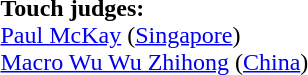<table style="width:100%">
<tr>
<td><br><strong>Touch judges:</strong>
<br><a href='#'>Paul McKay</a> (<a href='#'>Singapore</a>)
<br><a href='#'>Macro Wu Wu Zhihong</a> (<a href='#'>China</a>)</td>
</tr>
</table>
